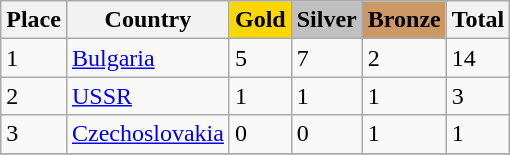<table class="wikitable">
<tr>
<th>Place</th>
<th>Country</th>
<th style="background-color:#FFD700;">Gold</th>
<th style="background-color:#C0C0C0;">Silver</th>
<th style="background-color:#CC9966;">Bronze</th>
<th>Total</th>
</tr>
<tr>
<td>1</td>
<td> <a href='#'>Bulgaria</a></td>
<td>5</td>
<td>7</td>
<td>2</td>
<td>14</td>
</tr>
<tr>
<td>2</td>
<td> <a href='#'>USSR</a></td>
<td>1</td>
<td>1</td>
<td>1</td>
<td>3</td>
</tr>
<tr>
<td>3</td>
<td> <a href='#'>Czechoslovakia</a></td>
<td>0</td>
<td>0</td>
<td>1</td>
<td>1</td>
</tr>
<tr>
</tr>
</table>
